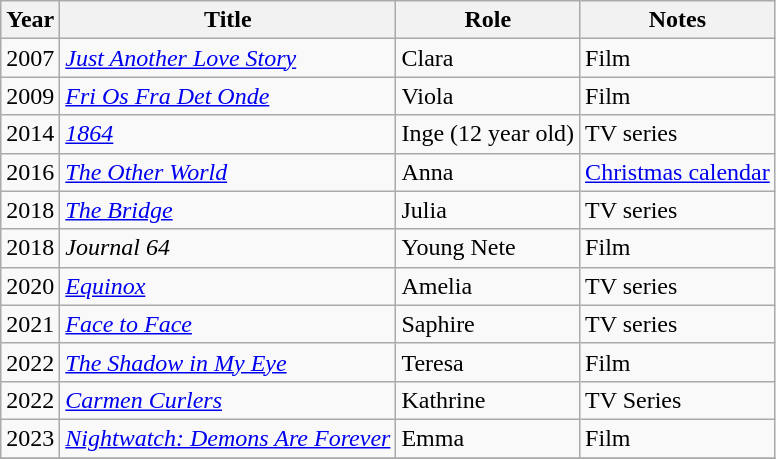<table class="wikitable">
<tr>
<th>Year</th>
<th>Title</th>
<th>Role</th>
<th>Notes</th>
</tr>
<tr>
<td>2007</td>
<td><em><a href='#'>Just Another Love Story</a></em></td>
<td>Clara</td>
<td>Film</td>
</tr>
<tr>
<td>2009</td>
<td><em><a href='#'>Fri Os Fra Det Onde</a></em></td>
<td>Viola</td>
<td>Film</td>
</tr>
<tr>
<td>2014</td>
<td><em><a href='#'>1864</a></em></td>
<td>Inge (12 year old)</td>
<td>TV series</td>
</tr>
<tr>
<td>2016</td>
<td><em><a href='#'>The Other World</a></em></td>
<td>Anna</td>
<td><a href='#'>Christmas calendar</a></td>
</tr>
<tr>
<td>2018</td>
<td><em><a href='#'>The Bridge</a></em></td>
<td>Julia</td>
<td>TV series</td>
</tr>
<tr>
<td>2018</td>
<td><em>Journal 64</em></td>
<td>Young Nete</td>
<td>Film</td>
</tr>
<tr>
<td>2020</td>
<td><em><a href='#'>Equinox</a></em></td>
<td>Amelia</td>
<td>TV series</td>
</tr>
<tr>
<td>2021</td>
<td><em><a href='#'>Face to Face</a></em></td>
<td>Saphire</td>
<td>TV series</td>
</tr>
<tr>
<td>2022</td>
<td><em><a href='#'>The Shadow in My Eye</a></em></td>
<td>Teresa</td>
<td>Film</td>
</tr>
<tr>
<td>2022</td>
<td><em><a href='#'>Carmen Curlers</a></em></td>
<td>Kathrine</td>
<td>TV Series</td>
</tr>
<tr>
<td>2023</td>
<td><em><a href='#'>Nightwatch: Demons Are Forever</a></em></td>
<td>Emma</td>
<td>Film</td>
</tr>
<tr>
</tr>
</table>
